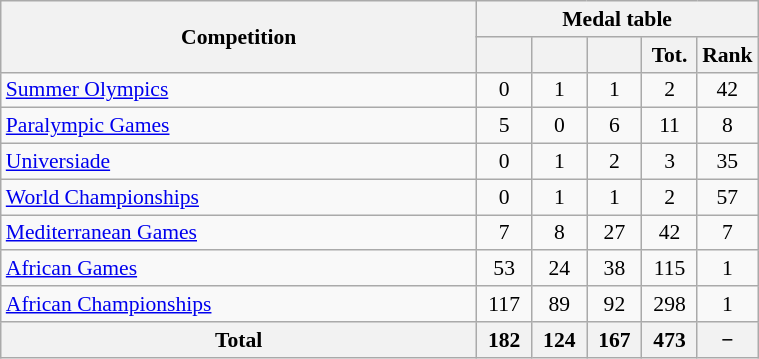<table class="wikitable" width=40% style="font-size:90%; text-align:center;">
<tr>
<th rowspan=2>Competition</th>
<th colspan=5>Medal table</th>
</tr>
<tr>
<th width=30></th>
<th width=30></th>
<th width=30></th>
<th width=30>Tot.</th>
<th width=30>Rank</th>
</tr>
<tr>
<td align=left><a href='#'>Summer Olympics</a></td>
<td>0</td>
<td>1</td>
<td>1</td>
<td>2</td>
<td>42</td>
</tr>
<tr>
<td align=left><a href='#'>Paralympic Games</a></td>
<td>5</td>
<td>0</td>
<td>6</td>
<td>11</td>
<td>8</td>
</tr>
<tr>
<td align=left><a href='#'>Universiade</a></td>
<td>0</td>
<td>1</td>
<td>2</td>
<td>3</td>
<td>35</td>
</tr>
<tr>
<td align=left><a href='#'>World Championships</a></td>
<td>0</td>
<td>1</td>
<td>1</td>
<td>2</td>
<td>57</td>
</tr>
<tr>
<td align=left><a href='#'>Mediterranean Games</a></td>
<td>7</td>
<td>8</td>
<td>27</td>
<td>42</td>
<td>7</td>
</tr>
<tr>
<td align=left><a href='#'>African Games</a></td>
<td>53</td>
<td>24</td>
<td>38</td>
<td>115</td>
<td>1</td>
</tr>
<tr>
<td align=left><a href='#'>African Championships</a></td>
<td>117</td>
<td>89</td>
<td>92</td>
<td>298</td>
<td>1</td>
</tr>
<tr>
<th align=center>Total</th>
<th>182</th>
<th>124</th>
<th>167</th>
<th>473</th>
<th>−</th>
</tr>
</table>
